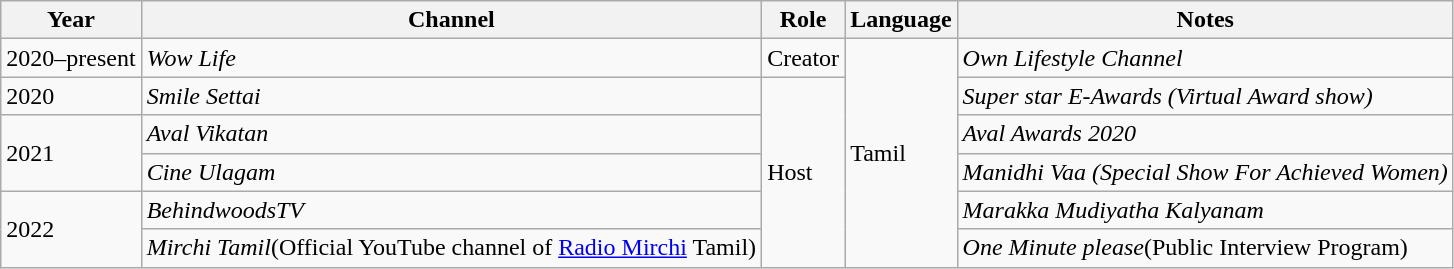<table class="wikitable sortable">
<tr>
<th>Year</th>
<th>Channel</th>
<th>Role</th>
<th>Language</th>
<th>Notes</th>
</tr>
<tr>
<td>2020–present</td>
<td><em>Wow Life</em></td>
<td>Creator</td>
<td rowspan="6">Tamil</td>
<td><em>Own Lifestyle Channel</em></td>
</tr>
<tr>
<td>2020</td>
<td><em>Smile Settai</em></td>
<td rowspan="5">Host</td>
<td><em>Super star E-Awards (Virtual Award show)</em></td>
</tr>
<tr>
<td rowspan="2">2021</td>
<td><em>Aval Vikatan</em></td>
<td><em>Aval Awards 2020</em></td>
</tr>
<tr>
<td><em>Cine Ulagam</em></td>
<td><em>Manidhi Vaa (Special Show For Achieved Women)</em></td>
</tr>
<tr>
<td rowspan="2">2022</td>
<td><em>BehindwoodsTV</em></td>
<td><em>Marakka Mudiyatha Kalyanam</em></td>
</tr>
<tr>
<td><em>Mirchi Tamil</em>(Official YouTube channel of <a href='#'>Radio Mirchi</a> Tamil)</td>
<td><em>One Minute please</em>(Public Interview Program)</td>
</tr>
</table>
